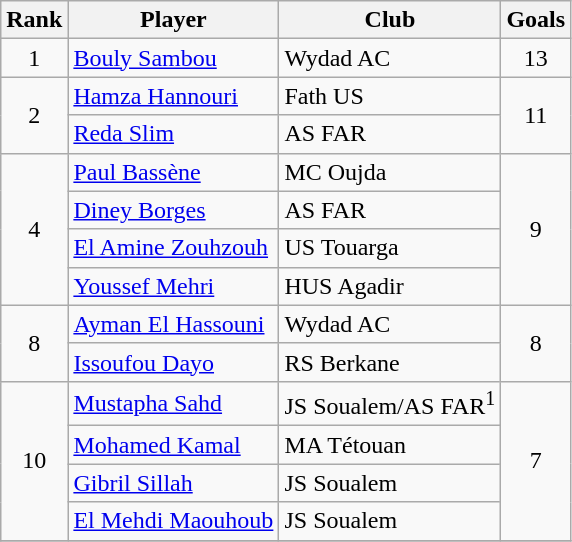<table class="wikitable" style="text-align:center">
<tr>
<th>Rank</th>
<th>Player</th>
<th>Club</th>
<th>Goals</th>
</tr>
<tr>
<td>1</td>
<td align=left> <a href='#'>Bouly Sambou</a></td>
<td align=left>Wydad AC</td>
<td>13</td>
</tr>
<tr>
<td rowspan=2>2</td>
<td align=left> <a href='#'>Hamza Hannouri</a></td>
<td align=left>Fath US</td>
<td rowspan=2>11</td>
</tr>
<tr>
<td align=left> <a href='#'>Reda Slim</a></td>
<td align=left>AS FAR</td>
</tr>
<tr>
<td rowspan=4>4</td>
<td align=left> <a href='#'>Paul Bassène</a></td>
<td align=left>MC Oujda</td>
<td rowspan=4>9</td>
</tr>
<tr>
<td align=left> <a href='#'>Diney Borges</a></td>
<td align=left>AS FAR</td>
</tr>
<tr>
<td align=left> <a href='#'>El Amine Zouhzouh</a></td>
<td align=left>US Touarga</td>
</tr>
<tr>
<td align=left> <a href='#'>Youssef Mehri</a></td>
<td align=left>HUS Agadir</td>
</tr>
<tr>
<td rowspan=2>8</td>
<td align=left> <a href='#'>Ayman El Hassouni</a></td>
<td align=left>Wydad AC</td>
<td rowspan=2>8</td>
</tr>
<tr>
<td align=left> <a href='#'>Issoufou Dayo</a></td>
<td align=left>RS Berkane</td>
</tr>
<tr>
<td rowspan=4>10</td>
<td align=left> <a href='#'>Mustapha Sahd</a></td>
<td align=left>JS Soualem/AS FAR<sup>1</sup></td>
<td rowspan=4>7</td>
</tr>
<tr>
<td align=left> <a href='#'>Mohamed Kamal</a></td>
<td align=left>MA Tétouan</td>
</tr>
<tr>
<td align=left> <a href='#'>Gibril Sillah</a></td>
<td align=left>JS Soualem</td>
</tr>
<tr>
<td align=left> <a href='#'>El Mehdi Maouhoub</a></td>
<td align=left>JS Soualem</td>
</tr>
<tr>
</tr>
</table>
